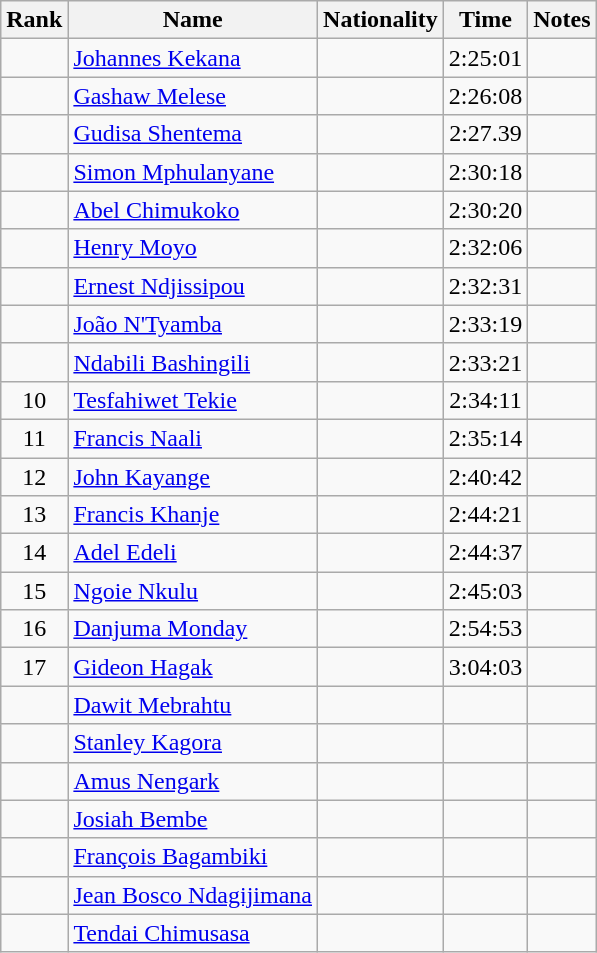<table class="wikitable sortable" style="text-align:center">
<tr>
<th>Rank</th>
<th>Name</th>
<th>Nationality</th>
<th>Time</th>
<th>Notes</th>
</tr>
<tr>
<td></td>
<td align=left><a href='#'>Johannes Kekana</a></td>
<td align=left></td>
<td>2:25:01</td>
<td></td>
</tr>
<tr>
<td></td>
<td align=left><a href='#'>Gashaw Melese</a></td>
<td align=left></td>
<td>2:26:08</td>
<td></td>
</tr>
<tr>
<td></td>
<td align=left><a href='#'>Gudisa Shentema</a></td>
<td align=left></td>
<td>2:27.39</td>
<td></td>
</tr>
<tr>
<td></td>
<td align=left><a href='#'>Simon Mphulanyane</a></td>
<td align=left></td>
<td>2:30:18</td>
<td></td>
</tr>
<tr>
<td></td>
<td align=left><a href='#'>Abel Chimukoko</a></td>
<td align=left></td>
<td>2:30:20</td>
<td></td>
</tr>
<tr>
<td></td>
<td align=left><a href='#'>Henry Moyo</a></td>
<td align=left></td>
<td>2:32:06</td>
<td></td>
</tr>
<tr>
<td></td>
<td align=left><a href='#'>Ernest Ndjissipou</a></td>
<td align=left></td>
<td>2:32:31</td>
<td></td>
</tr>
<tr>
<td></td>
<td align=left><a href='#'>João N'Tyamba</a></td>
<td align=left></td>
<td>2:33:19</td>
<td></td>
</tr>
<tr>
<td></td>
<td align=left><a href='#'>Ndabili Bashingili</a></td>
<td align=left></td>
<td>2:33:21</td>
<td></td>
</tr>
<tr>
<td>10</td>
<td align=left><a href='#'>Tesfahiwet Tekie</a></td>
<td align=left></td>
<td>2:34:11</td>
<td></td>
</tr>
<tr>
<td>11</td>
<td align=left><a href='#'>Francis Naali</a></td>
<td align=left></td>
<td>2:35:14</td>
<td></td>
</tr>
<tr>
<td>12</td>
<td align=left><a href='#'>John Kayange</a></td>
<td align=left></td>
<td>2:40:42</td>
<td></td>
</tr>
<tr>
<td>13</td>
<td align=left><a href='#'>Francis Khanje</a></td>
<td align=left></td>
<td>2:44:21</td>
<td></td>
</tr>
<tr>
<td>14</td>
<td align=left><a href='#'>Adel Edeli</a></td>
<td align=left></td>
<td>2:44:37</td>
<td></td>
</tr>
<tr>
<td>15</td>
<td align=left><a href='#'>Ngoie Nkulu</a></td>
<td align=left></td>
<td>2:45:03</td>
<td></td>
</tr>
<tr>
<td>16</td>
<td align=left><a href='#'>Danjuma Monday</a></td>
<td align=left></td>
<td>2:54:53</td>
<td></td>
</tr>
<tr>
<td>17</td>
<td align=left><a href='#'>Gideon Hagak</a></td>
<td align=left></td>
<td>3:04:03</td>
<td></td>
</tr>
<tr>
<td></td>
<td align=left><a href='#'>Dawit Mebrahtu</a></td>
<td align=left></td>
<td></td>
<td></td>
</tr>
<tr>
<td></td>
<td align=left><a href='#'>Stanley Kagora</a></td>
<td align=left></td>
<td></td>
<td></td>
</tr>
<tr>
<td></td>
<td align=left><a href='#'>Amus Nengark</a></td>
<td align=left></td>
<td></td>
<td></td>
</tr>
<tr>
<td></td>
<td align=left><a href='#'>Josiah Bembe</a></td>
<td align=left></td>
<td></td>
<td></td>
</tr>
<tr>
<td></td>
<td align=left><a href='#'>François Bagambiki</a></td>
<td align=left></td>
<td></td>
<td></td>
</tr>
<tr>
<td></td>
<td align=left><a href='#'>Jean Bosco Ndagijimana</a></td>
<td align=left></td>
<td></td>
<td></td>
</tr>
<tr>
<td></td>
<td align=left><a href='#'>Tendai Chimusasa</a></td>
<td align=left></td>
<td></td>
<td></td>
</tr>
</table>
